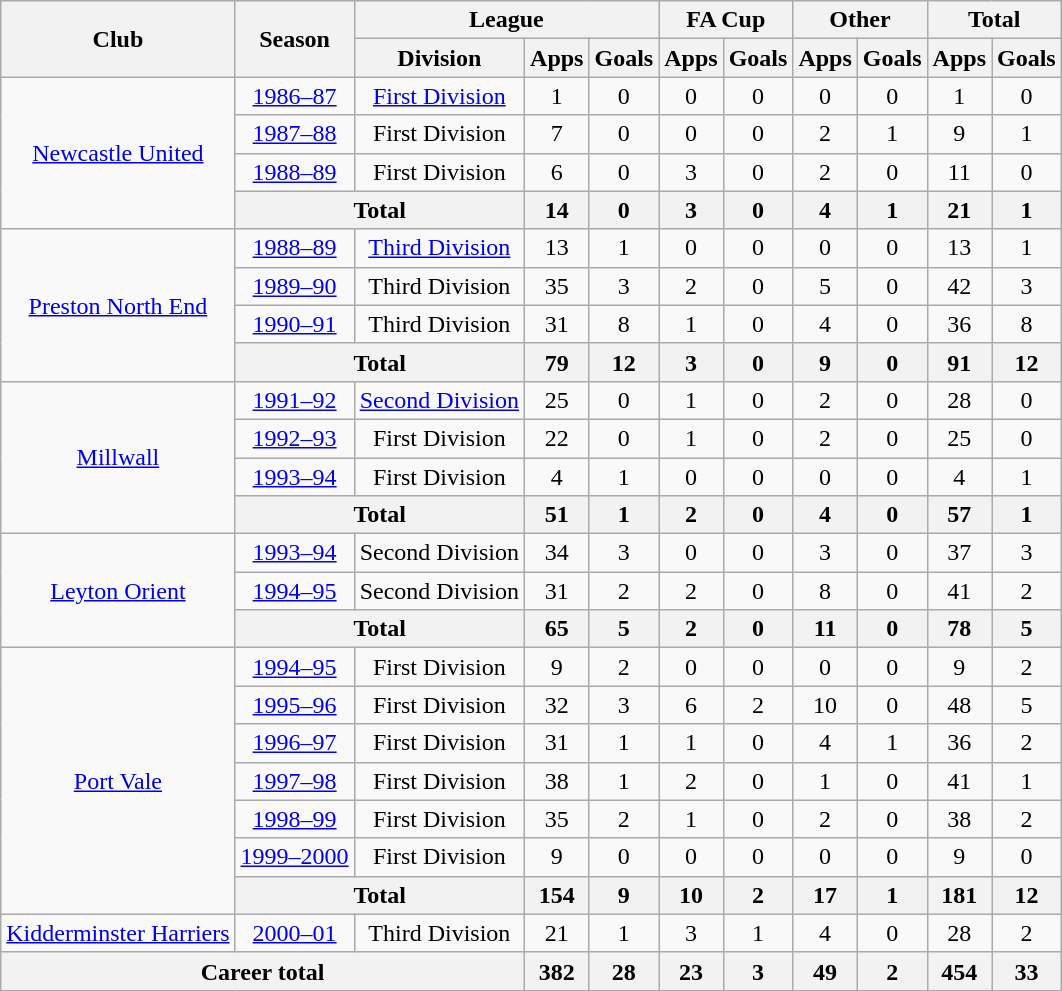<table class="wikitable" style="text-align: center;">
<tr>
<th rowspan="2">Club</th>
<th rowspan="2">Season</th>
<th colspan="3">League</th>
<th colspan="2">FA Cup</th>
<th colspan="2">Other</th>
<th colspan="2">Total</th>
</tr>
<tr>
<th>Division</th>
<th>Apps</th>
<th>Goals</th>
<th>Apps</th>
<th>Goals</th>
<th>Apps</th>
<th>Goals</th>
<th>Apps</th>
<th>Goals</th>
</tr>
<tr>
<td rowspan="4"><a href='#'>Newcastle United</a></td>
<td><a href='#'>1986–87</a></td>
<td><a href='#'>First Division</a></td>
<td>1</td>
<td>0</td>
<td>0</td>
<td>0</td>
<td>0</td>
<td>0</td>
<td>1</td>
<td>0</td>
</tr>
<tr>
<td><a href='#'>1987–88</a></td>
<td>First Division</td>
<td>7</td>
<td>0</td>
<td>0</td>
<td>0</td>
<td>2</td>
<td>1</td>
<td>9</td>
<td>1</td>
</tr>
<tr>
<td><a href='#'>1988–89</a></td>
<td>First Division</td>
<td>6</td>
<td>0</td>
<td>3</td>
<td>0</td>
<td>2</td>
<td>0</td>
<td>11</td>
<td>0</td>
</tr>
<tr>
<th colspan="2">Total</th>
<th>14</th>
<th>0</th>
<th>3</th>
<th>0</th>
<th>4</th>
<th>1</th>
<th>21</th>
<th>1</th>
</tr>
<tr>
<td rowspan="4"><a href='#'>Preston North End</a></td>
<td><a href='#'>1988–89</a></td>
<td><a href='#'>Third Division</a></td>
<td>13</td>
<td>1</td>
<td>0</td>
<td>0</td>
<td>0</td>
<td>0</td>
<td>13</td>
<td>1</td>
</tr>
<tr>
<td><a href='#'>1989–90</a></td>
<td>Third Division</td>
<td>35</td>
<td>3</td>
<td>2</td>
<td>0</td>
<td>5</td>
<td>0</td>
<td>42</td>
<td>3</td>
</tr>
<tr>
<td><a href='#'>1990–91</a></td>
<td>Third Division</td>
<td>31</td>
<td>8</td>
<td>1</td>
<td>0</td>
<td>4</td>
<td>0</td>
<td>36</td>
<td>8</td>
</tr>
<tr>
<th colspan="2">Total</th>
<th>79</th>
<th>12</th>
<th>3</th>
<th>0</th>
<th>9</th>
<th>0</th>
<th>91</th>
<th>12</th>
</tr>
<tr>
<td rowspan="4"><a href='#'>Millwall</a></td>
<td><a href='#'>1991–92</a></td>
<td><a href='#'>Second Division</a></td>
<td>25</td>
<td>0</td>
<td>1</td>
<td>0</td>
<td>2</td>
<td>0</td>
<td>28</td>
<td>0</td>
</tr>
<tr>
<td><a href='#'>1992–93</a></td>
<td>First Division</td>
<td>22</td>
<td>0</td>
<td>1</td>
<td>0</td>
<td>2</td>
<td>0</td>
<td>25</td>
<td>0</td>
</tr>
<tr>
<td><a href='#'>1993–94</a></td>
<td>First Division</td>
<td>4</td>
<td>1</td>
<td>0</td>
<td>0</td>
<td>0</td>
<td>0</td>
<td>4</td>
<td>1</td>
</tr>
<tr>
<th colspan="2">Total</th>
<th>51</th>
<th>1</th>
<th>2</th>
<th>0</th>
<th>4</th>
<th>0</th>
<th>57</th>
<th>1</th>
</tr>
<tr>
<td rowspan="3"><a href='#'>Leyton Orient</a></td>
<td><a href='#'>1993–94</a></td>
<td>Second Division</td>
<td>34</td>
<td>3</td>
<td>0</td>
<td>0</td>
<td>3</td>
<td>0</td>
<td>37</td>
<td>3</td>
</tr>
<tr>
<td><a href='#'>1994–95</a></td>
<td>Second Division</td>
<td>31</td>
<td>2</td>
<td>2</td>
<td>0</td>
<td>8</td>
<td>0</td>
<td>41</td>
<td>2</td>
</tr>
<tr>
<th colspan="2">Total</th>
<th>65</th>
<th>5</th>
<th>2</th>
<th>0</th>
<th>11</th>
<th>0</th>
<th>78</th>
<th>5</th>
</tr>
<tr>
<td rowspan="7"><a href='#'>Port Vale</a></td>
<td><a href='#'>1994–95</a></td>
<td>First Division</td>
<td>9</td>
<td>2</td>
<td>0</td>
<td>0</td>
<td>0</td>
<td>0</td>
<td>9</td>
<td>2</td>
</tr>
<tr>
<td><a href='#'>1995–96</a></td>
<td>First Division</td>
<td>32</td>
<td>3</td>
<td>6</td>
<td>2</td>
<td>10</td>
<td>0</td>
<td>48</td>
<td>5</td>
</tr>
<tr>
<td><a href='#'>1996–97</a></td>
<td>First Division</td>
<td>31</td>
<td>1</td>
<td>1</td>
<td>0</td>
<td>4</td>
<td>1</td>
<td>36</td>
<td>2</td>
</tr>
<tr>
<td><a href='#'>1997–98</a></td>
<td>First Division</td>
<td>38</td>
<td>1</td>
<td>2</td>
<td>0</td>
<td>1</td>
<td>0</td>
<td>41</td>
<td>1</td>
</tr>
<tr>
<td><a href='#'>1998–99</a></td>
<td>First Division</td>
<td>35</td>
<td>2</td>
<td>1</td>
<td>0</td>
<td>2</td>
<td>0</td>
<td>38</td>
<td>2</td>
</tr>
<tr>
<td><a href='#'>1999–2000</a></td>
<td>First Division</td>
<td>9</td>
<td>0</td>
<td>0</td>
<td>0</td>
<td>0</td>
<td>0</td>
<td>9</td>
<td>0</td>
</tr>
<tr>
<th colspan="2">Total</th>
<th>154</th>
<th>9</th>
<th>10</th>
<th>2</th>
<th>17</th>
<th>1</th>
<th>181</th>
<th>12</th>
</tr>
<tr>
<td><a href='#'>Kidderminster Harriers</a></td>
<td><a href='#'>2000–01</a></td>
<td>Third Division</td>
<td>21</td>
<td>1</td>
<td>3</td>
<td>1</td>
<td>4</td>
<td>0</td>
<td>28</td>
<td>2</td>
</tr>
<tr>
<th colspan="3">Career total</th>
<th>382</th>
<th>28</th>
<th>23</th>
<th>3</th>
<th>49</th>
<th>2</th>
<th>454</th>
<th>33</th>
</tr>
</table>
